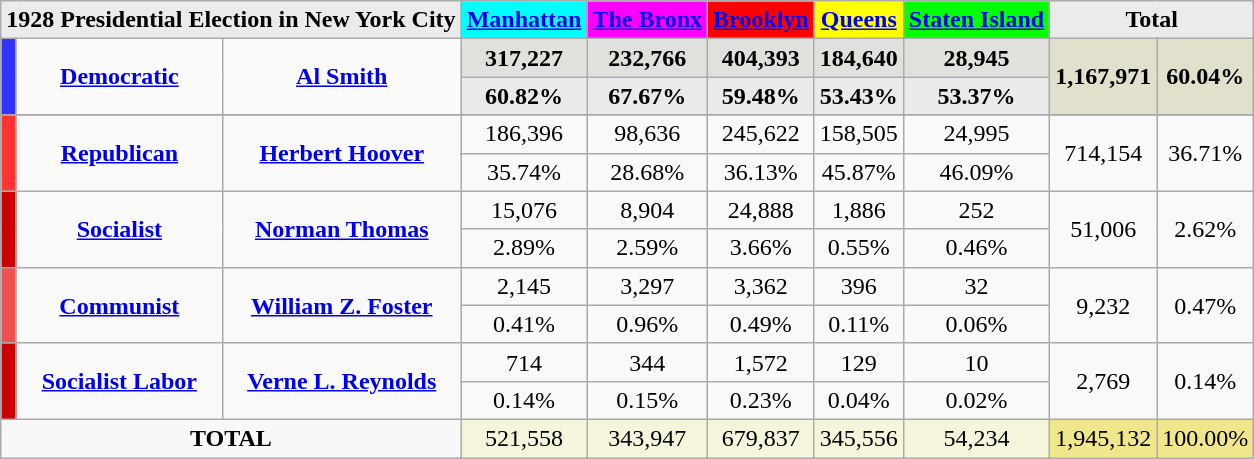<table class="wikitable"  style="text-align:center;">
<tr style="text-align:center;">
<td colspan="3"  style="background:#ebebeb;"><strong>1928 Presidential Election in New York City</strong></td>
<td style="background:aqua;"><strong><a href='#'>Manhattan</a></strong></td>
<td style="background:magenta;"><strong><a href='#'>The Bronx</a></strong></td>
<td style="background:red;"><strong><a href='#'>Brooklyn</a></strong></td>
<td style="background:yellow;"><strong><a href='#'>Queens</a></strong></td>
<td style="background:lime;"><strong><a href='#'>Staten Island</a></strong></td>
<td colspan="2"; style="background:#ebebeb;"><strong>Total</strong></td>
</tr>
<tr style="background:#e0e0dd;">
<th rowspan="2"; style="background-color:#3333FF; width: 3px"></th>
<td rowspan="2"; style="background:#fafafa; style="width: 130px"><strong><a href='#'>Democratic</a></strong></td>
<td rowspan="2" style="background:#fafafa; style="text-align:center;"><strong><a href='#'>Al Smith</a></strong></td>
<td><strong>317,227</strong></td>
<td><strong>232,766</strong></td>
<td><strong>404,393</strong></td>
<td><strong>184,640</strong></td>
<td><strong>28,945</strong></td>
<td rowspan="2"; style="background:#e0e0cc;"><strong>1,167,971</strong></td>
<td rowspan="2"; style="background:#e0e0cc;"><strong>60.04%</strong></td>
</tr>
<tr style="background:#eaeaea;">
<td><strong>60.82%</strong></td>
<td><strong>67.67%</strong></td>
<td><strong>59.48%</strong></td>
<td><strong>53.43%</strong></td>
<td><strong>53.37%</strong></td>
</tr>
<tr style="background:#e0e0dd;">
</tr>
<tr>
<th rowspan="2"; style="background-color:#FF3333; width: 3px"></th>
<td rowspan="2"; style="width: 130px"><strong><a href='#'>Republican</a></strong></td>
<td rowspan="2" text-align:center;"><strong><a href='#'>Herbert Hoover</a></strong></td>
<td>186,396</td>
<td>98,636</td>
<td>245,622</td>
<td>158,505</td>
<td>24,995</td>
<td rowspan="2";>714,154</td>
<td rowspan="2";>36.71%</td>
</tr>
<tr>
<td>35.74%</td>
<td>28.68%</td>
<td>36.13%</td>
<td>45.87%</td>
<td>46.09%</td>
</tr>
<tr>
<th rowspan="2"; style="background-color:#CC0000; width: 3px"></th>
<td rowspan="2"; style="width: 130px"><strong><a href='#'>Socialist</a></strong></td>
<td rowspan="2" style="text-align:center;"><strong><a href='#'>Norman Thomas</a></strong></td>
<td>15,076</td>
<td>8,904</td>
<td>24,888</td>
<td>1,886</td>
<td>252</td>
<td rowspan="2";>51,006</td>
<td rowspan="2";>2.62%</td>
</tr>
<tr>
<td>2.89%</td>
<td>2.59%</td>
<td>3.66%</td>
<td>0.55%</td>
<td>0.46%</td>
</tr>
<tr>
<th rowspan="2"; style="background-color:#EC5050; width: 3px"></th>
<td rowspan="2"; style="width: 130px"><strong><a href='#'>Communist</a></strong></td>
<td rowspan="2" style="text-align:center;"><strong><a href='#'>William Z. Foster</a></strong></td>
<td>2,145</td>
<td>3,297</td>
<td>3,362</td>
<td>396</td>
<td>32</td>
<td rowspan="2";>9,232</td>
<td rowspan="2";>0.47%</td>
</tr>
<tr>
<td>0.41%</td>
<td>0.96%</td>
<td>0.49%</td>
<td>0.11%</td>
<td>0.06%</td>
</tr>
<tr>
<th rowspan="2"; style="background-color:#CC0000; width: 3px"></th>
<td rowspan="2"; style="width: 130px"><strong><a href='#'>Socialist Labor</a></strong></td>
<td rowspan="2" style="text-align:center;"><strong><a href='#'>Verne L. Reynolds</a></strong></td>
<td>714</td>
<td>344</td>
<td>1,572</td>
<td>129</td>
<td>10</td>
<td rowspan="2";>2,769</td>
<td rowspan="2";>0.14%</td>
</tr>
<tr>
<td>0.14%</td>
<td>0.15%</td>
<td>0.23%</td>
<td>0.04%</td>
<td>0.02%</td>
</tr>
<tr style="background:beige;">
<td colspan="3"; style="background:#f8f8f8;"><strong>TOTAL</strong></td>
<td>521,558</td>
<td>343,947</td>
<td>679,837</td>
<td>345,556</td>
<td>54,234</td>
<td bgcolor="khaki">1,945,132</td>
<td bgcolor="khaki">100.00%</td>
</tr>
</table>
